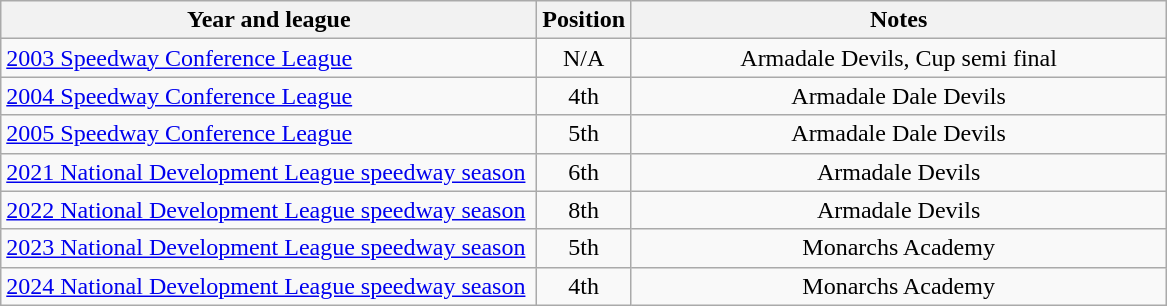<table class="wikitable">
<tr>
<th width=350>Year and league</th>
<th width=50>Position</th>
<th width=350>Notes</th>
</tr>
<tr align=center>
<td align="left"><a href='#'>2003 Speedway Conference League</a></td>
<td>N/A</td>
<td>Armadale Devils, Cup semi final</td>
</tr>
<tr align=center>
<td align="left"><a href='#'>2004 Speedway Conference League</a></td>
<td>4th</td>
<td>Armadale Dale Devils</td>
</tr>
<tr align=center>
<td align="left"><a href='#'>2005 Speedway Conference League</a></td>
<td>5th</td>
<td>Armadale Dale Devils</td>
</tr>
<tr align=center>
<td align="left"><a href='#'>2021 National Development League speedway season</a></td>
<td>6th</td>
<td>Armadale Devils</td>
</tr>
<tr align=center>
<td align="left"><a href='#'>2022 National Development League speedway season</a></td>
<td>8th</td>
<td>Armadale Devils</td>
</tr>
<tr align=center>
<td align="left"><a href='#'>2023 National Development League speedway season</a></td>
<td>5th</td>
<td>Monarchs Academy</td>
</tr>
<tr align=center>
<td align="left"><a href='#'>2024 National Development League speedway season</a></td>
<td>4th</td>
<td>Monarchs Academy</td>
</tr>
</table>
